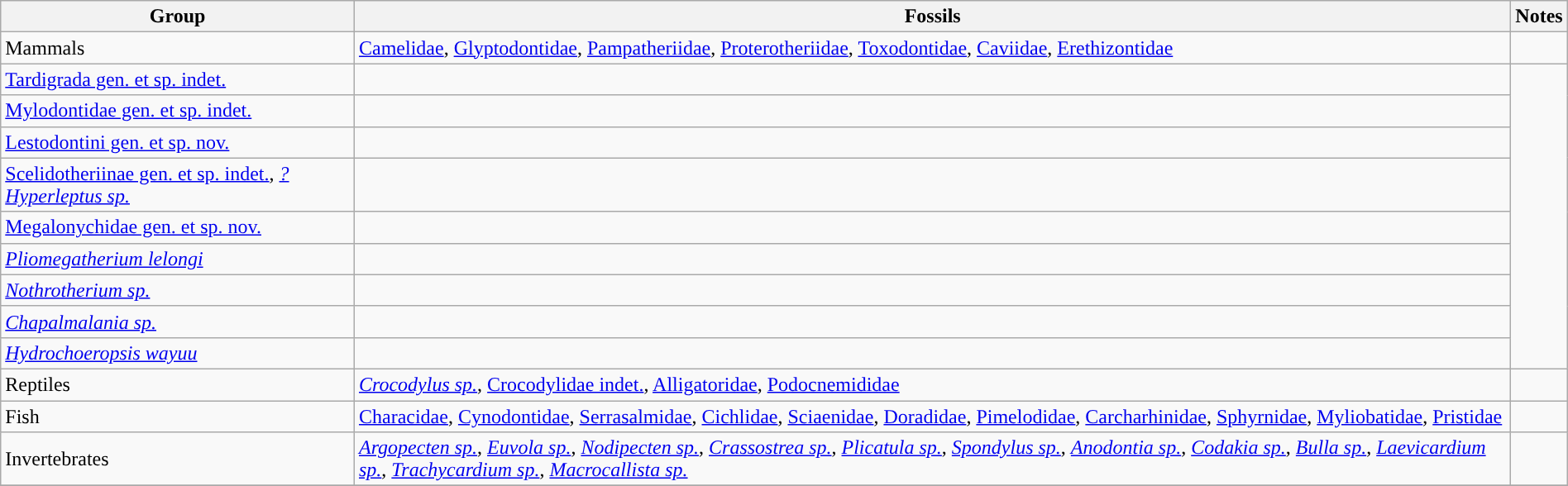<table class="wikitable sortable mw-collapsible" width=100%>
<tr>
<th>Group</th>
<th>Fossils</th>
<th>Notes</th>
</tr>
<tr>
<td style="background-color: ">Mammals</td>
<td><a href='#'>Camelidae</a>, <a href='#'>Glyptodontidae</a>, <a href='#'>Pampatheriidae</a>, <a href='#'>Proterotheriidae</a>, <a href='#'>Toxodontidae</a>, <a href='#'>Caviidae</a>, <a href='#'>Erethizontidae</a></td>
<td></td>
</tr>
<tr>
<td><a href='#'>Tardigrada gen. et sp. indet.</a></td>
<td></td>
</tr>
<tr>
<td><a href='#'>Mylodontidae gen. et sp. indet.</a></td>
<td></td>
</tr>
<tr>
<td><a href='#'>Lestodontini gen. et sp. nov.</a></td>
<td></td>
</tr>
<tr>
<td><a href='#'>Scelidotheriinae gen. et sp. indet.</a>, <em><a href='#'>?Hyperleptus sp.</a></em></td>
<td></td>
</tr>
<tr>
<td><a href='#'>Megalonychidae gen. et sp. nov.</a></td>
<td></td>
</tr>
<tr>
<td><em><a href='#'>Pliomegatherium lelongi</a></em></td>
<td></td>
</tr>
<tr>
<td><em><a href='#'>Nothrotherium sp.</a></em></td>
<td></td>
</tr>
<tr>
<td><em><a href='#'>Chapalmalania sp.</a></em></td>
<td></td>
</tr>
<tr>
<td><em><a href='#'>Hydrochoeropsis wayuu</a></em></td>
<td></td>
</tr>
<tr>
<td style="background-color: ">Reptiles</td>
<td><em><a href='#'>Crocodylus sp.</a></em>, <a href='#'>Crocodylidae indet.</a>, <a href='#'>Alligatoridae</a>, <a href='#'>Podocnemididae</a></td>
<td></td>
</tr>
<tr>
<td style="background-color: ">Fish</td>
<td><a href='#'>Characidae</a>, <a href='#'>Cynodontidae</a>, <a href='#'>Serrasalmidae</a>, <a href='#'>Cichlidae</a>, <a href='#'>Sciaenidae</a>, <a href='#'>Doradidae</a>, <a href='#'>Pimelodidae</a>, <a href='#'>Carcharhinidae</a>, <a href='#'>Sphyrnidae</a>, <a href='#'>Myliobatidae</a>, <a href='#'>Pristidae</a></td>
<td></td>
</tr>
<tr>
<td style="background-color: ">Invertebrates</td>
<td><em><a href='#'>Argopecten sp.</a></em>, <em><a href='#'>Euvola sp.</a></em>, <em><a href='#'>Nodipecten sp.</a></em>, <em><a href='#'>Crassostrea sp.</a></em>, <em><a href='#'>Plicatula sp.</a></em>, <em><a href='#'>Spondylus sp.</a></em>, <em><a href='#'>Anodontia sp.</a></em>, <em><a href='#'>Codakia sp.</a></em>, <em><a href='#'>Bulla sp.</a></em>, <em><a href='#'>Laevicardium sp.</a></em>, <em><a href='#'>Trachycardium sp.</a></em>, <em><a href='#'>Macrocallista sp.</a></em></td>
<td></td>
</tr>
<tr>
</tr>
</table>
